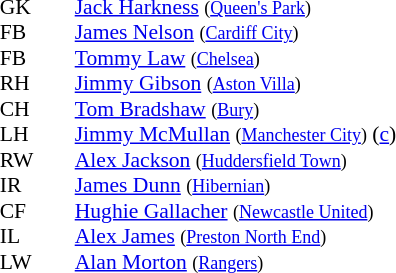<table cellspacing="0" cellpadding="0" style="font-size:90%; margin:auto;">
<tr>
<td colspan=4></td>
</tr>
<tr>
<th width=25></th>
<th width=25></th>
</tr>
<tr>
<td>GK</td>
<td><strong> </strong></td>
<td><a href='#'>Jack Harkness</a> <small>(<a href='#'>Queen's Park</a>)</small></td>
</tr>
<tr>
<td>FB</td>
<td><strong> </strong></td>
<td><a href='#'>James Nelson</a> <small>(<a href='#'>Cardiff City</a>)</small></td>
</tr>
<tr>
<td>FB</td>
<td><strong> </strong></td>
<td><a href='#'>Tommy Law</a> <small>(<a href='#'>Chelsea</a>)</small></td>
</tr>
<tr>
<td>RH</td>
<td><strong> </strong></td>
<td><a href='#'>Jimmy Gibson</a> <small>(<a href='#'>Aston Villa</a>)</small></td>
</tr>
<tr>
<td>CH</td>
<td><strong> </strong></td>
<td><a href='#'>Tom Bradshaw</a> <small>(<a href='#'>Bury</a>)</small></td>
</tr>
<tr>
<td>LH</td>
<td><strong> </strong></td>
<td><a href='#'>Jimmy McMullan</a> <small>(<a href='#'>Manchester City</a>)</small> (<a href='#'>c</a>)</td>
</tr>
<tr>
<td>RW</td>
<td><strong> </strong></td>
<td><a href='#'>Alex Jackson</a> <small>(<a href='#'>Huddersfield Town</a>)</small></td>
</tr>
<tr>
<td>IR</td>
<td><strong> </strong></td>
<td><a href='#'>James Dunn</a> <small>(<a href='#'>Hibernian</a>)</small></td>
</tr>
<tr>
<td>CF</td>
<td><strong> </strong></td>
<td><a href='#'>Hughie Gallacher</a> <small>(<a href='#'>Newcastle United</a>)</small></td>
</tr>
<tr>
<td>IL</td>
<td><strong> </strong></td>
<td><a href='#'>Alex James</a> <small>(<a href='#'>Preston North End</a>)</small></td>
</tr>
<tr>
<td>LW</td>
<td><strong> </strong></td>
<td><a href='#'>Alan Morton</a> <small>(<a href='#'>Rangers</a>)</small></td>
</tr>
<tr>
</tr>
</table>
